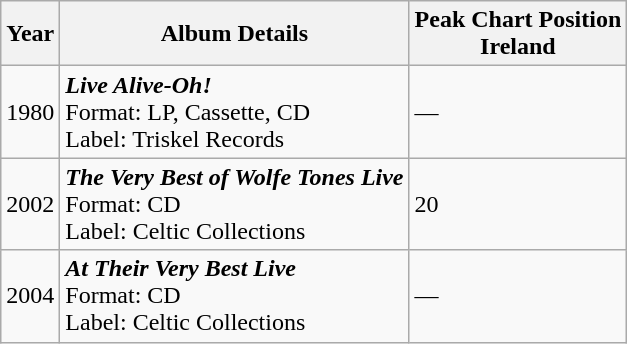<table class="wikitable" border="1">
<tr>
<th>Year</th>
<th>Album Details</th>
<th>Peak Chart Position<br>Ireland</th>
</tr>
<tr>
<td>1980</td>
<td><strong><em>Live Alive-Oh!</em></strong><br>Format: LP, Cassette, CD<br>Label: Triskel Records</td>
<td>—</td>
</tr>
<tr>
<td>2002</td>
<td><strong><em>The Very Best of Wolfe Tones Live</em></strong><br>Format: CD<br>Label: Celtic Collections</td>
<td>20</td>
</tr>
<tr>
<td>2004</td>
<td><strong><em>At Their Very Best Live</em></strong><br>Format: CD<br>Label: Celtic Collections</td>
<td>—</td>
</tr>
</table>
